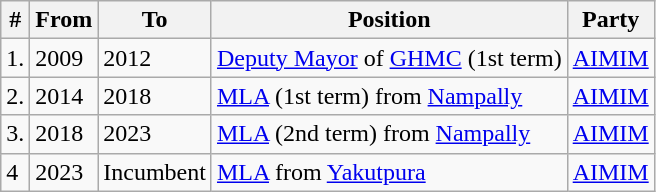<table class="wikitable sortable">
<tr>
<th>#</th>
<th>From</th>
<th>To</th>
<th>Position</th>
<th>Party</th>
</tr>
<tr>
<td>1.</td>
<td>2009</td>
<td>2012</td>
<td><a href='#'>Deputy Mayor</a> of <a href='#'>GHMC</a> (1st term)</td>
<td><a href='#'>AIMIM</a></td>
</tr>
<tr>
<td>2.</td>
<td>2014</td>
<td>2018</td>
<td><a href='#'>MLA</a> (1st term) from <a href='#'>Nampally</a></td>
<td><a href='#'>AIMIM</a></td>
</tr>
<tr>
<td>3.</td>
<td>2018</td>
<td>2023</td>
<td><a href='#'>MLA</a> (2nd term) from <a href='#'>Nampally</a></td>
<td><a href='#'>AIMIM</a></td>
</tr>
<tr>
<td>4</td>
<td>2023</td>
<td>Incumbent</td>
<td><a href='#'>MLA</a> from <a href='#'>Yakutpura</a></td>
<td><a href='#'>AIMIM</a></td>
</tr>
</table>
